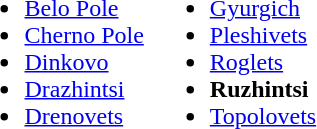<table>
<tr>
<td valign="top"><br><ul><li><a href='#'>Belo Pole</a></li><li><a href='#'>Cherno Pole</a></li><li><a href='#'>Dinkovo</a></li><li><a href='#'>Drazhintsi</a></li><li><a href='#'>Drenovets</a></li></ul></td>
<td valign="top"><br><ul><li><a href='#'>Gyurgich</a></li><li><a href='#'>Pleshivets</a></li><li><a href='#'>Roglets</a></li><li><strong>Ruzhintsi</strong></li><li><a href='#'>Topolovets</a></li></ul></td>
</tr>
</table>
